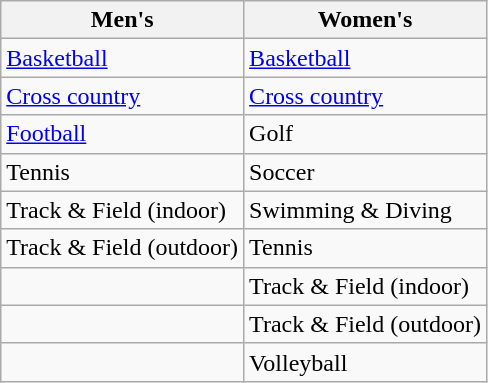<table class="wikitable">
<tr>
<th>Men's</th>
<th>Women's</th>
</tr>
<tr>
<td><a href='#'>Basketball</a></td>
<td><a href='#'>Basketball</a></td>
</tr>
<tr>
<td><a href='#'>Cross country</a></td>
<td><a href='#'>Cross country</a></td>
</tr>
<tr>
<td><a href='#'>Football</a></td>
<td>Golf</td>
</tr>
<tr>
<td>Tennis</td>
<td>Soccer</td>
</tr>
<tr>
<td>Track & Field (indoor)</td>
<td>Swimming & Diving</td>
</tr>
<tr>
<td>Track & Field (outdoor)</td>
<td>Tennis</td>
</tr>
<tr>
<td></td>
<td>Track & Field (indoor)</td>
</tr>
<tr>
<td></td>
<td>Track & Field (outdoor)</td>
</tr>
<tr>
<td></td>
<td>Volleyball</td>
</tr>
</table>
